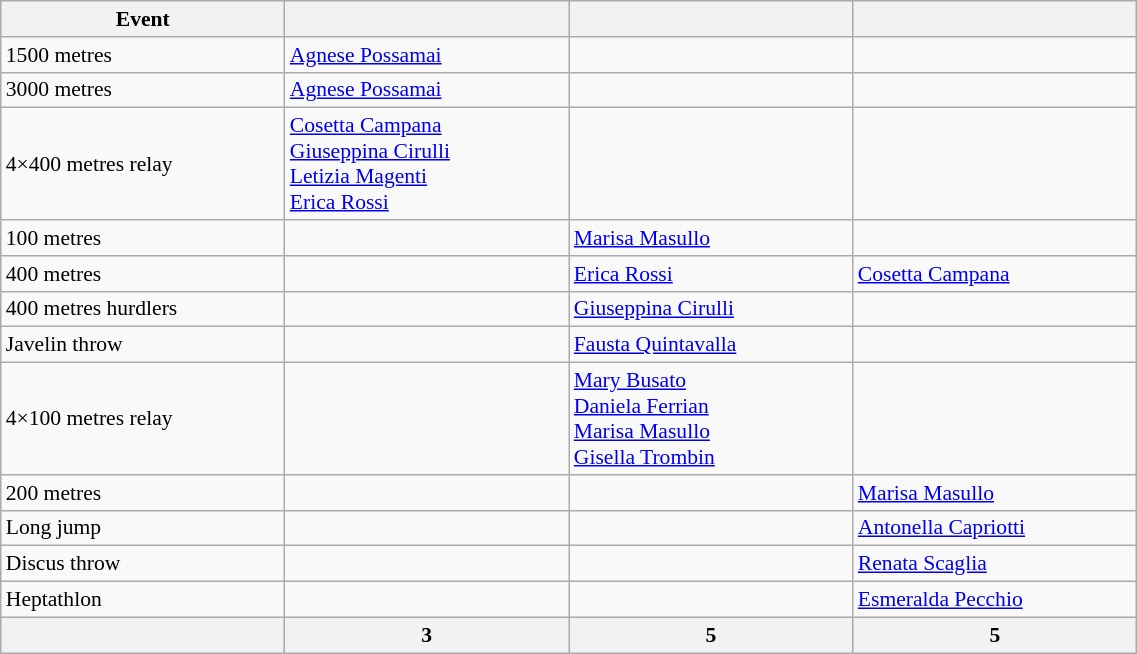<table class="wikitable" width=60% style="font-size:90%; text-align:left;">
<tr>
<th width=25%>Event</th>
<th width=25%></th>
<th width=25%></th>
<th width=25%></th>
</tr>
<tr>
<td>1500 metres</td>
<td><a href='#'>Agnese Possamai</a></td>
<td></td>
<td></td>
</tr>
<tr>
<td>3000 metres</td>
<td><a href='#'>Agnese Possamai</a></td>
<td></td>
<td></td>
</tr>
<tr>
<td>4×400 metres relay</td>
<td><a href='#'>Cosetta Campana</a><br><a href='#'>Giuseppina Cirulli</a><br><a href='#'>Letizia Magenti</a><br><a href='#'>Erica Rossi</a></td>
<td></td>
<td></td>
</tr>
<tr>
<td>100 metres</td>
<td></td>
<td><a href='#'>Marisa Masullo</a></td>
<td></td>
</tr>
<tr>
<td>400 metres</td>
<td></td>
<td><a href='#'>Erica Rossi</a></td>
<td><a href='#'>Cosetta Campana</a></td>
</tr>
<tr>
<td>400 metres hurdlers</td>
<td></td>
<td><a href='#'>Giuseppina Cirulli</a></td>
<td></td>
</tr>
<tr>
<td>Javelin throw</td>
<td></td>
<td><a href='#'>Fausta Quintavalla</a></td>
<td></td>
</tr>
<tr>
<td>4×100 metres relay</td>
<td></td>
<td><a href='#'>Mary Busato</a><br><a href='#'>Daniela Ferrian</a><br><a href='#'>Marisa Masullo</a><br><a href='#'>Gisella Trombin</a></td>
<td></td>
</tr>
<tr>
<td>200 metres</td>
<td></td>
<td></td>
<td><a href='#'>Marisa Masullo</a></td>
</tr>
<tr>
<td>Long jump</td>
<td></td>
<td></td>
<td><a href='#'>Antonella Capriotti</a></td>
</tr>
<tr>
<td>Discus throw</td>
<td></td>
<td></td>
<td><a href='#'>Renata Scaglia</a></td>
</tr>
<tr>
<td>Heptathlon</td>
<td></td>
<td></td>
<td><a href='#'>Esmeralda Pecchio</a></td>
</tr>
<tr>
<th></th>
<th>3</th>
<th>5</th>
<th>5</th>
</tr>
</table>
